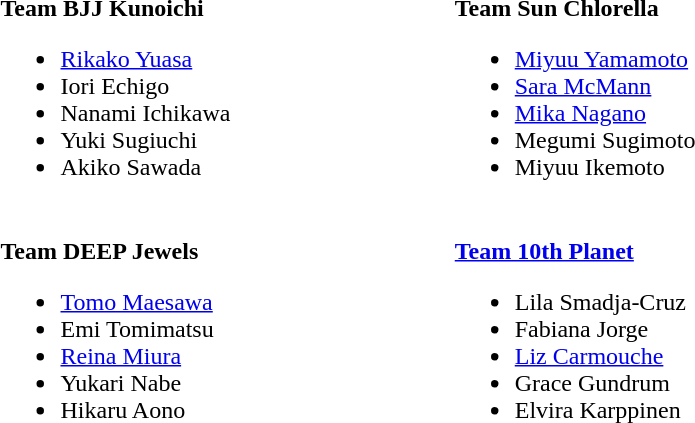<table>
<tr>
<td style="vertical-align:top; width:18%;"><br><strong>Team BJJ Kunoichi</strong><ul><li> <a href='#'>Rikako Yuasa</a></li><li> Iori Echigo</li><li> Nanami Ichikawa</li><li> Yuki Sugiuchi</li><li> Akiko Sawada</li></ul></td>
<td style="vertical-align:top; width:18%;"><br><strong>Team Sun Chlorella</strong><ul><li> <a href='#'>Miyuu Yamamoto</a></li><li> <a href='#'>Sara McMann</a></li><li> <a href='#'>Mika Nagano</a></li><li> Megumi Sugimoto</li><li> Miyuu Ikemoto</li></ul></td>
<td style="vertical-align:top; width:18%;"></td>
</tr>
<tr>
<td style="vertical-align:top; width:15%;"><br><strong>Team DEEP Jewels</strong><ul><li> <a href='#'>Tomo Maesawa</a></li><li> Emi Tomimatsu</li><li> <a href='#'>Reina Miura</a></li><li> Yukari Nabe</li><li> Hikaru Aono</li></ul></td>
<td style="vertical-align:top; width:18%;"><br><strong><a href='#'>Team 10th Planet</a></strong><ul><li> Lila Smadja-Cruz</li><li> Fabiana Jorge</li><li> <a href='#'>Liz Carmouche</a></li><li> Grace Gundrum</li><li> Elvira Karppinen</li></ul></td>
<td style="vertical-align:top; width:18%;"></td>
</tr>
</table>
